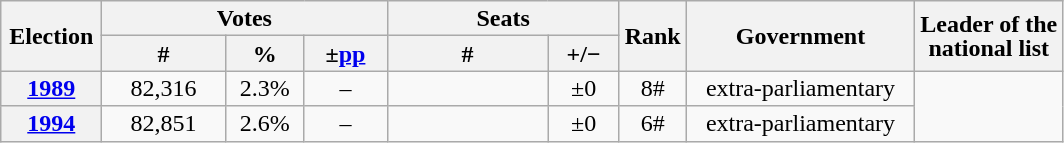<table class="wikitable" style="text-align:center; line-height:16px;">
<tr>
<th rowspan="2" style="width:60px;">Election</th>
<th colspan="3">Votes</th>
<th colspan="2">Seats</th>
<th rowspan="2" style="width:30px;">Rank</th>
<th rowspan="2" style="width:145px;">Government</th>
<th rowspan="2">Leader of the<br>national list</th>
</tr>
<tr>
<th style="width:75px;">#</th>
<th style="width:45px;">%</th>
<th style="width:48px;">±<a href='#'>pp</a></th>
<th style="width:100px;">#</th>
<th style="width:40px;">+/−</th>
</tr>
<tr>
<th><a href='#'>1989</a></th>
<td>82,316</td>
<td>2.3%</td>
<td>–</td>
<td></td>
<td>±0</td>
<td>8#</td>
<td>extra-parliamentary</td>
</tr>
<tr>
<th><a href='#'>1994</a></th>
<td>82,851</td>
<td>2.6%</td>
<td>–</td>
<td></td>
<td>±0</td>
<td>6#</td>
<td>extra-parliamentary</td>
</tr>
</table>
